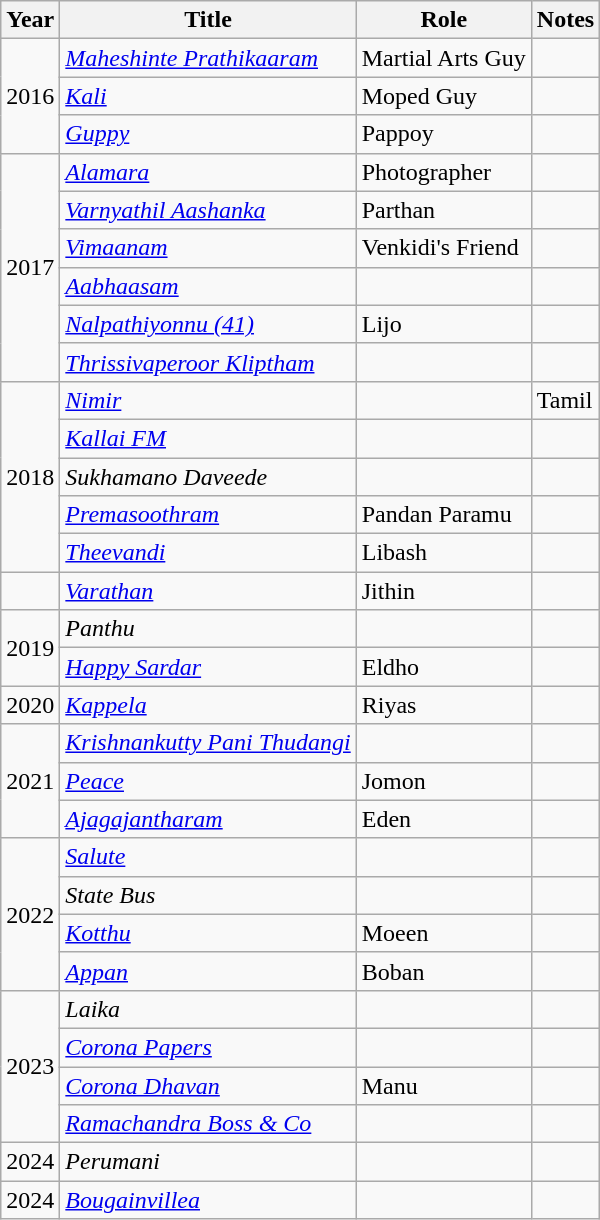<table class="wikitable sortable">
<tr>
<th>Year</th>
<th>Title</th>
<th>Role</th>
<th class="unsortable">Notes</th>
</tr>
<tr>
<td rowspan=3>2016</td>
<td><em><a href='#'>Maheshinte Prathikaaram</a></em></td>
<td>Martial Arts Guy</td>
<td></td>
</tr>
<tr>
<td><em><a href='#'>Kali</a></em></td>
<td>Moped Guy</td>
<td></td>
</tr>
<tr>
<td><em><a href='#'>Guppy</a></em></td>
<td>Pappoy</td>
<td></td>
</tr>
<tr>
<td rowspan=6>2017</td>
<td><em><a href='#'>Alamara</a></em></td>
<td>Photographer</td>
<td></td>
</tr>
<tr>
<td><em><a href='#'>Varnyathil Aashanka</a></em></td>
<td>Parthan</td>
<td></td>
</tr>
<tr>
<td><em><a href='#'>Vimaanam</a></em></td>
<td>Venkidi's Friend</td>
<td></td>
</tr>
<tr>
<td><em><a href='#'>Aabhaasam</a></em></td>
<td></td>
<td></td>
</tr>
<tr>
<td><em><a href='#'>Nalpathiyonnu (41)</a></em></td>
<td>Lijo</td>
<td></td>
</tr>
<tr>
<td><em><a href='#'>Thrissivaperoor Kliptham</a></em></td>
<td></td>
<td></td>
</tr>
<tr>
<td rowspan=5>2018</td>
<td><em><a href='#'>Nimir</a></em></td>
<td></td>
<td>Tamil</td>
</tr>
<tr>
<td><em><a href='#'>Kallai FM</a></em></td>
<td></td>
<td></td>
</tr>
<tr>
<td><em>Sukhamano Daveede</em></td>
<td></td>
<td></td>
</tr>
<tr>
<td><em><a href='#'>Premasoothram</a></em></td>
<td>Pandan Paramu</td>
<td></td>
</tr>
<tr>
<td><em><a href='#'>Theevandi</a></em></td>
<td>Libash</td>
<td></td>
</tr>
<tr>
<td></td>
<td><em><a href='#'>Varathan</a></em></td>
<td>Jithin</td>
<td></td>
</tr>
<tr>
<td rowspan=2>2019</td>
<td><em>Panthu</em></td>
<td></td>
<td></td>
</tr>
<tr>
<td><em><a href='#'>Happy Sardar</a></em></td>
<td>Eldho</td>
<td></td>
</tr>
<tr>
<td>2020</td>
<td><em><a href='#'>Kappela</a></em></td>
<td>Riyas</td>
<td></td>
</tr>
<tr>
<td rowspan=3>2021</td>
<td><em><a href='#'>Krishnankutty Pani Thudangi</a></em></td>
<td></td>
<td></td>
</tr>
<tr>
<td><em><a href='#'>Peace</a></em></td>
<td>Jomon</td>
<td></td>
</tr>
<tr>
<td><em><a href='#'>Ajagajantharam</a></em></td>
<td>Eden</td>
<td></td>
</tr>
<tr>
<td rowspan=4>2022</td>
<td><em><a href='#'>Salute</a></em></td>
<td></td>
<td></td>
</tr>
<tr>
<td><em>State Bus</em></td>
<td></td>
<td></td>
</tr>
<tr>
<td><em><a href='#'>Kotthu</a></em></td>
<td>Moeen</td>
<td></td>
</tr>
<tr>
<td><em><a href='#'>Appan</a></em></td>
<td>Boban</td>
<td></td>
</tr>
<tr>
<td rowspan=4>2023</td>
<td><em>Laika</em></td>
<td></td>
<td></td>
</tr>
<tr>
<td><em><a href='#'>Corona Papers</a></em></td>
<td></td>
<td></td>
</tr>
<tr>
<td><em><a href='#'>Corona Dhavan</a></em></td>
<td>Manu</td>
<td></td>
</tr>
<tr>
<td><em><a href='#'>Ramachandra Boss & Co</a></em></td>
<td></td>
<td></td>
</tr>
<tr>
<td>2024</td>
<td><em>Perumani</em></td>
<td></td>
<td></td>
</tr>
<tr>
<td>2024</td>
<td><em><a href='#'>Bougainvillea</a></em></td>
<td></td>
</tr>
</table>
